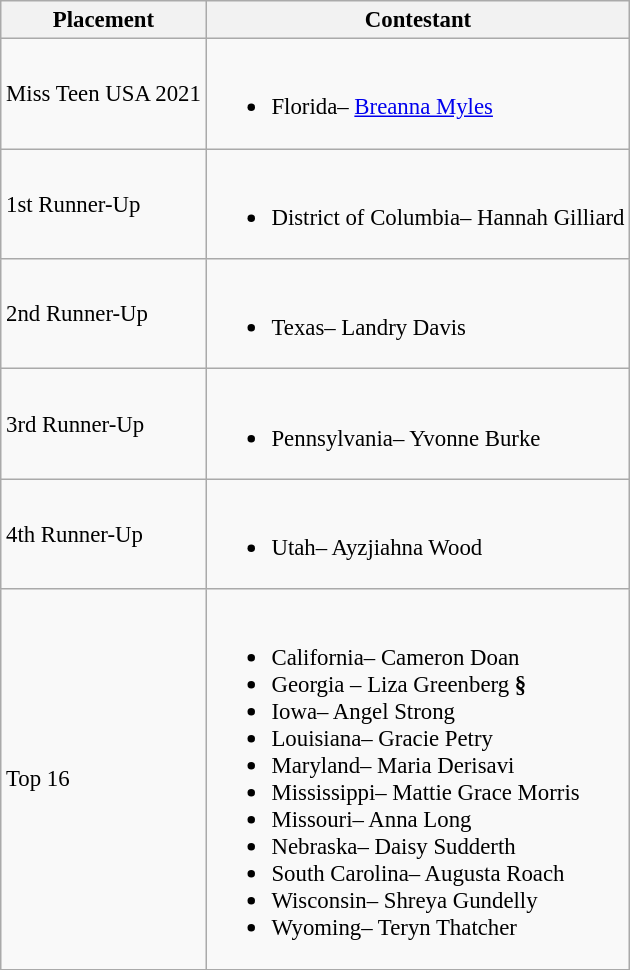<table class="wikitable sortable" style="font-size: 95%;">
<tr>
<th>Placement</th>
<th>Contestant</th>
</tr>
<tr>
<td>Miss Teen USA 2021</td>
<td><br><ul><li>Florida– <a href='#'>Breanna Myles</a></li></ul></td>
</tr>
<tr>
<td>1st Runner-Up</td>
<td><br><ul><li>District of Columbia– Hannah Gilliard</li></ul></td>
</tr>
<tr>
<td>2nd Runner-Up</td>
<td><br><ul><li>Texas– Landry Davis</li></ul></td>
</tr>
<tr>
<td>3rd Runner-Up</td>
<td><br><ul><li>Pennsylvania– Yvonne Burke</li></ul></td>
</tr>
<tr>
<td>4th Runner-Up</td>
<td><br><ul><li>Utah– Ayzjiahna Wood</li></ul></td>
</tr>
<tr>
<td>Top 16</td>
<td><br><ul><li>California– Cameron Doan</li><li>Georgia – Liza Greenberg <strong>§</strong></li><li>Iowa– Angel Strong</li><li>Louisiana– Gracie Petry</li><li>Maryland– Maria Derisavi</li><li>Mississippi– Mattie Grace Morris</li><li>Missouri– Anna Long</li><li>Nebraska– Daisy Sudderth</li><li>South Carolina– Augusta Roach</li><li>Wisconsin– Shreya Gundelly</li><li>Wyoming– Teryn Thatcher</li></ul></td>
</tr>
</table>
